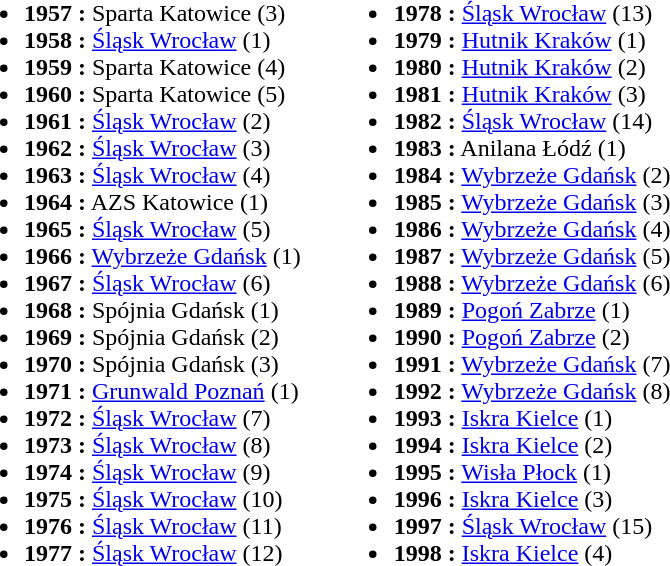<table border="0" cellpadding="10">
<tr valign="top">
<td><br><ul><li><strong>1957 :</strong> Sparta Katowice (3)</li><li><strong>1958 :</strong> <a href='#'>Śląsk Wrocław</a> (1)</li><li><strong>1959 :</strong> Sparta Katowice (4)</li><li><strong>1960 :</strong> Sparta Katowice (5)</li><li><strong>1961 :</strong> <a href='#'>Śląsk Wrocław</a> (2)</li><li><strong>1962 :</strong> <a href='#'>Śląsk Wrocław</a> (3)</li><li><strong>1963 :</strong> <a href='#'>Śląsk Wrocław</a> (4)</li><li><strong>1964 :</strong> AZS Katowice (1)</li><li><strong>1965 :</strong> <a href='#'>Śląsk Wrocław</a> (5)</li><li><strong>1966 :</strong> <a href='#'>Wybrzeże Gdańsk</a> (1)</li><li><strong>1967 :</strong> <a href='#'>Śląsk Wrocław</a> (6)</li><li><strong>1968 :</strong> Spójnia Gdańsk (1)</li><li><strong>1969 :</strong> Spójnia Gdańsk (2)</li><li><strong>1970 :</strong> Spójnia Gdańsk (3)</li><li><strong>1971 :</strong> <a href='#'>Grunwald Poznań</a> (1)</li><li><strong>1972 :</strong> <a href='#'>Śląsk Wrocław</a> (7)</li><li><strong>1973 :</strong> <a href='#'>Śląsk Wrocław</a> (8)</li><li><strong>1974 :</strong> <a href='#'>Śląsk Wrocław</a> (9)</li><li><strong>1975 :</strong> <a href='#'>Śląsk Wrocław</a> (10)</li><li><strong>1976 :</strong> <a href='#'>Śląsk Wrocław</a> (11)</li><li><strong>1977 :</strong> <a href='#'>Śląsk Wrocław</a> (12)</li></ul></td>
<td><br><ul><li><strong>1978 :</strong> <a href='#'>Śląsk Wrocław</a> (13)</li><li><strong>1979 :</strong> <a href='#'>Hutnik Kraków</a> (1)</li><li><strong>1980 :</strong> <a href='#'>Hutnik Kraków</a> (2)</li><li><strong>1981 :</strong> <a href='#'>Hutnik Kraków</a> (3)</li><li><strong>1982 :</strong> <a href='#'>Śląsk Wrocław</a> (14)</li><li><strong>1983 :</strong> Anilana Łódź (1)</li><li><strong>1984 :</strong> <a href='#'>Wybrzeże Gdańsk</a> (2)</li><li><strong>1985 :</strong> <a href='#'>Wybrzeże Gdańsk</a> (3)</li><li><strong>1986 :</strong> <a href='#'>Wybrzeże Gdańsk</a> (4)</li><li><strong>1987 :</strong> <a href='#'>Wybrzeże Gdańsk</a> (5)</li><li><strong>1988 :</strong> <a href='#'>Wybrzeże Gdańsk</a> (6)</li><li><strong>1989 :</strong> <a href='#'>Pogoń Zabrze</a> (1)</li><li><strong>1990 :</strong> <a href='#'>Pogoń Zabrze</a> (2)</li><li><strong>1991 :</strong> <a href='#'>Wybrzeże Gdańsk</a> (7)</li><li><strong>1992 :</strong> <a href='#'>Wybrzeże Gdańsk</a> (8)</li><li><strong>1993 :</strong> <a href='#'>Iskra Kielce</a> (1)</li><li><strong>1994 :</strong> <a href='#'>Iskra Kielce</a> (2)</li><li><strong>1995 :</strong> <a href='#'>Wisła Płock</a> (1)</li><li><strong>1996 :</strong> <a href='#'>Iskra Kielce</a> (3)</li><li><strong>1997 :</strong> <a href='#'>Śląsk Wrocław</a> (15)</li><li><strong>1998 :</strong> <a href='#'>Iskra Kielce</a> (4)</li></ul></td>
</tr>
</table>
